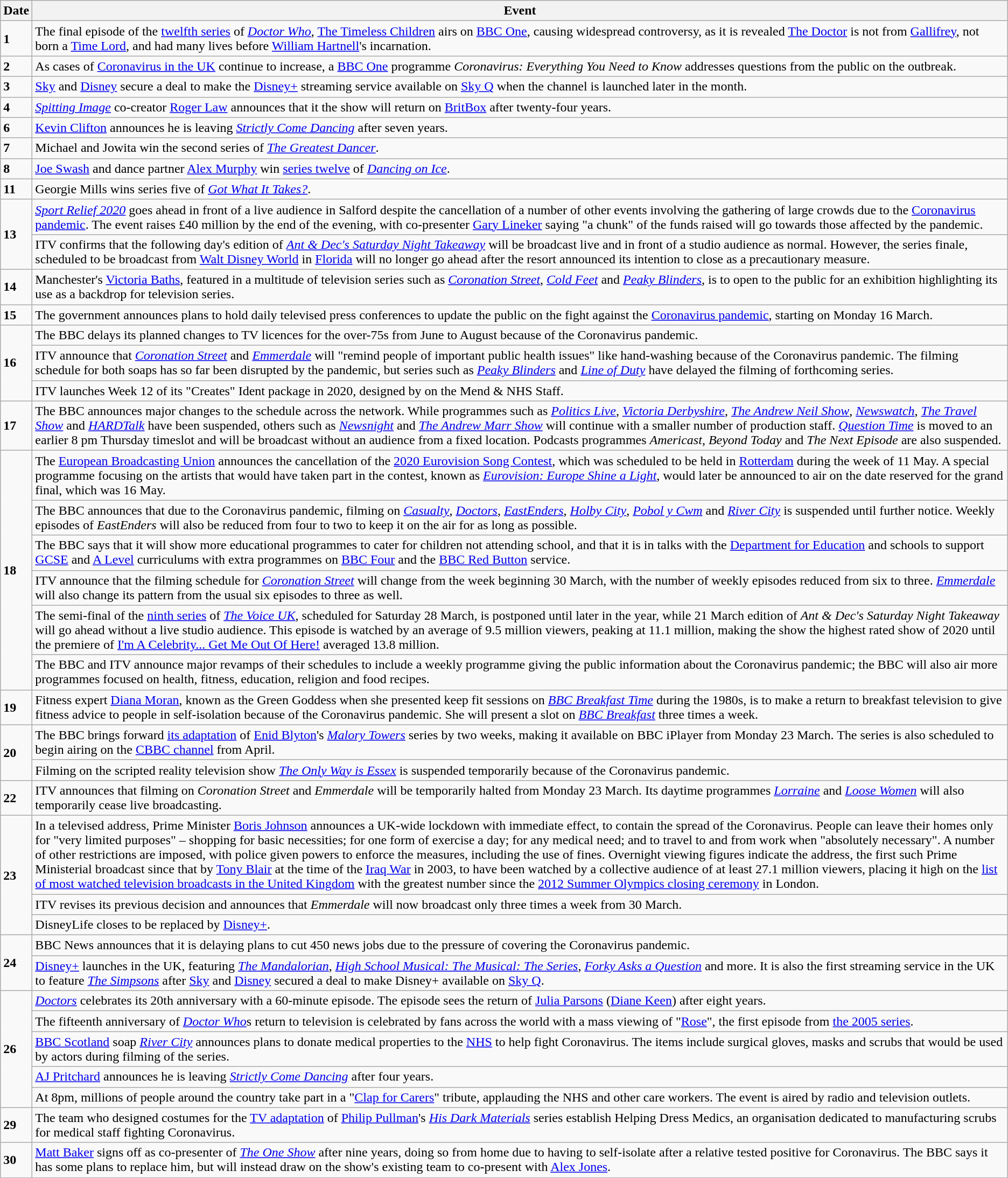<table class="wikitable">
<tr>
<th>Date</th>
<th>Event</th>
</tr>
<tr>
<td><strong>1</strong></td>
<td>The final episode of the <a href='#'>twelfth series</a> of <em><a href='#'>Doctor Who</a></em>, <a href='#'>The Timeless Children</a> airs on <a href='#'>BBC One</a>, causing widespread controversy, as it is revealed <a href='#'>The Doctor</a> is not from <a href='#'>Gallifrey</a>, not born a <a href='#'>Time Lord</a>, and had many lives before <a href='#'>William Hartnell</a>'s incarnation.</td>
</tr>
<tr>
<td><strong>2</strong></td>
<td>As cases of <a href='#'>Coronavirus in the UK</a> continue to increase, a <a href='#'>BBC One</a> programme <em>Coronavirus: Everything You Need to Know</em> addresses questions from the public on the outbreak.</td>
</tr>
<tr>
<td><strong>3</strong></td>
<td><a href='#'>Sky</a> and <a href='#'>Disney</a> secure a deal to make the <a href='#'>Disney+</a> streaming service available on <a href='#'>Sky Q</a> when the channel is launched later in the month.</td>
</tr>
<tr>
<td><strong>4</strong></td>
<td><em><a href='#'>Spitting Image</a></em> co-creator <a href='#'>Roger Law</a> announces that it the show will return on <a href='#'>BritBox</a> after twenty-four years.</td>
</tr>
<tr>
<td><strong>6</strong></td>
<td><a href='#'>Kevin Clifton</a> announces he is leaving <em><a href='#'>Strictly Come Dancing</a></em> after seven years.</td>
</tr>
<tr>
<td><strong>7</strong></td>
<td>Michael and Jowita win the second series of <em><a href='#'>The Greatest Dancer</a></em>.</td>
</tr>
<tr>
<td><strong>8</strong></td>
<td><a href='#'>Joe Swash</a> and dance partner <a href='#'>Alex Murphy</a> win <a href='#'>series twelve</a> of <em><a href='#'>Dancing on Ice</a></em>.</td>
</tr>
<tr>
<td><strong>11</strong></td>
<td>Georgie Mills wins series five of <em><a href='#'>Got What It Takes?</a></em>.</td>
</tr>
<tr>
<td rowspan=2><strong>13</strong></td>
<td><em><a href='#'>Sport Relief 2020</a></em> goes ahead in front of a live audience in Salford despite the cancellation of a number of other events involving the gathering of large crowds due to the <a href='#'>Coronavirus pandemic</a>. The event raises £40 million by the end of the evening, with co-presenter <a href='#'>Gary Lineker</a> saying "a chunk" of the funds raised will go towards those affected by the pandemic.</td>
</tr>
<tr>
<td>ITV confirms that the following day's edition of <em><a href='#'>Ant & Dec's Saturday Night Takeaway</a></em> will be broadcast live and in front of a studio audience as normal. However, the series finale, scheduled to be broadcast from <a href='#'>Walt Disney World</a> in <a href='#'>Florida</a> will no longer go ahead after the resort announced its intention to close as a precautionary measure.</td>
</tr>
<tr>
<td><strong>14</strong></td>
<td>Manchester's <a href='#'>Victoria Baths</a>, featured in a multitude of television series such as <em><a href='#'>Coronation Street</a></em>, <em><a href='#'>Cold Feet</a></em> and <em><a href='#'>Peaky Blinders</a></em>, is to open to the public for an exhibition highlighting its use as a backdrop for television series.</td>
</tr>
<tr>
<td><strong>15</strong></td>
<td>The government announces plans to hold daily televised press conferences to update the public on the fight against the <a href='#'>Coronavirus pandemic</a>, starting on Monday 16 March.</td>
</tr>
<tr>
<td rowspan=3><strong>16</strong></td>
<td>The BBC delays its planned changes to TV licences for the over-75s from June to August because of the Coronavirus pandemic.</td>
</tr>
<tr>
<td>ITV announce that <em><a href='#'>Coronation Street</a></em> and <em><a href='#'>Emmerdale</a></em> will "remind people of important public health issues" like hand-washing because of the Coronavirus pandemic. The filming schedule for both soaps has so far been disrupted by the pandemic, but series such as <em><a href='#'>Peaky Blinders</a></em> and <em><a href='#'>Line of Duty</a></em> have delayed the filming of forthcoming series.</td>
</tr>
<tr>
<td>ITV launches Week 12 of its "Creates" Ident package in 2020, designed by on the Mend & NHS Staff.</td>
</tr>
<tr>
<td><strong>17</strong></td>
<td>The BBC announces major changes to the schedule across the network. While programmes such as <em><a href='#'>Politics Live</a></em>, <em><a href='#'>Victoria Derbyshire</a></em>, <em><a href='#'>The Andrew Neil Show</a></em>, <em><a href='#'>Newswatch</a></em>, <em><a href='#'>The Travel Show</a></em> and <em><a href='#'>HARDTalk</a></em> have been suspended, others such as <em><a href='#'>Newsnight</a></em> and <em><a href='#'>The Andrew Marr Show</a></em> will continue with a smaller number of production staff. <em><a href='#'>Question Time</a></em> is moved to an earlier 8 pm Thursday timeslot and will be broadcast without an audience from a fixed location. Podcasts programmes <em>Americast</em>, <em>Beyond Today</em> and <em>The Next Episode</em> are also suspended.</td>
</tr>
<tr>
<td rowspan=6><strong>18</strong></td>
<td>The <a href='#'>European Broadcasting Union</a> announces the cancellation of the <a href='#'>2020 Eurovision Song Contest</a>, which was scheduled to be held in <a href='#'>Rotterdam</a> during the week of 11 May. A special programme focusing on the artists that would have taken part in the contest, known as <em><a href='#'>Eurovision: Europe Shine a Light</a></em>, would later be announced to air on the date reserved for the grand final, which was 16 May.</td>
</tr>
<tr>
<td>The BBC announces that due to the Coronavirus pandemic, filming on <em><a href='#'>Casualty</a></em>, <em><a href='#'>Doctors</a></em>, <em><a href='#'>EastEnders</a></em>, <em><a href='#'>Holby City</a></em>, <em><a href='#'>Pobol y Cwm</a></em> and <em><a href='#'>River City</a></em> is suspended until further notice. Weekly episodes of <em>EastEnders</em> will also be reduced from four to two to keep it on the air for as long as possible.</td>
</tr>
<tr>
<td>The BBC says that it will show more educational programmes to cater for children not attending school, and that it is in talks with the <a href='#'>Department for Education</a> and schools to support <a href='#'>GCSE</a> and <a href='#'>A Level</a> curriculums with extra programmes on <a href='#'>BBC Four</a> and the <a href='#'>BBC Red Button</a> service.</td>
</tr>
<tr>
<td>ITV announce that the filming schedule for <em><a href='#'>Coronation Street</a></em> will change from the week beginning 30 March, with the number of weekly episodes reduced from six to three. <em><a href='#'>Emmerdale</a></em> will also change its pattern from the usual six episodes to three as well.</td>
</tr>
<tr>
<td>The semi-final of the <a href='#'>ninth series</a> of <em><a href='#'>The Voice UK</a></em>, scheduled for Saturday 28 March, is postponed until later in the year, while 21 March edition of <em>Ant & Dec's Saturday Night Takeaway</em> will go ahead without a live studio audience. This episode is watched by an average of 9.5 million viewers, peaking at 11.1 million, making the show the highest rated show of 2020 until the premiere of <a href='#'>I'm A Celebrity... Get Me Out Of Here!</a> averaged 13.8 million.</td>
</tr>
<tr>
<td>The BBC and ITV announce major revamps of their schedules to include a weekly programme giving the public information about the Coronavirus pandemic; the BBC will also air more programmes focused on health, fitness, education, religion and food recipes.</td>
</tr>
<tr>
<td><strong>19</strong></td>
<td>Fitness expert <a href='#'>Diana Moran</a>, known as the Green Goddess when she presented keep fit sessions on <em><a href='#'>BBC Breakfast Time</a></em> during the 1980s, is to make a return to breakfast television to give fitness advice to people in self-isolation because of the Coronavirus pandemic. She will present a slot on <em><a href='#'>BBC Breakfast</a></em> three times a week.</td>
</tr>
<tr>
<td rowspan=2><strong>20</strong></td>
<td>The BBC brings forward <a href='#'>its adaptation</a> of <a href='#'>Enid Blyton</a>'s <em><a href='#'>Malory Towers</a></em> series by two weeks, making it available on BBC iPlayer from Monday 23 March. The series is also scheduled to begin airing on the <a href='#'>CBBC channel</a> from April.</td>
</tr>
<tr>
<td>Filming on the scripted reality television show <em><a href='#'>The Only Way is Essex</a></em> is suspended temporarily because of the Coronavirus pandemic.</td>
</tr>
<tr>
<td><strong>22</strong></td>
<td>ITV announces that filming on <em>Coronation Street</em> and <em>Emmerdale</em> will be temporarily halted from Monday 23 March. Its daytime programmes <em><a href='#'>Lorraine</a></em> and <em><a href='#'>Loose Women</a></em> will also temporarily cease live broadcasting.</td>
</tr>
<tr>
<td rowspan=3><strong>23</strong></td>
<td>In a televised address, Prime Minister <a href='#'>Boris Johnson</a> announces a UK-wide lockdown with immediate effect, to contain the spread of the Coronavirus. People can leave their homes only for "very limited purposes" – shopping for basic necessities; for one form of exercise a day; for any medical need; and to travel to and from work when "absolutely necessary". A number of other restrictions are imposed, with police given powers to enforce the measures, including the use of fines. Overnight viewing figures indicate the address, the first such Prime Ministerial broadcast since that by <a href='#'>Tony Blair</a> at the time of the <a href='#'>Iraq War</a> in 2003, to have been watched by a collective audience of at least 27.1 million viewers, placing it high on the <a href='#'>list of most watched television broadcasts in the United Kingdom</a> with the greatest number since the <a href='#'>2012 Summer Olympics closing ceremony</a> in London.</td>
</tr>
<tr>
<td>ITV revises its previous decision and announces that <em>Emmerdale</em> will now broadcast only three times a week from 30 March.</td>
</tr>
<tr>
<td>DisneyLife closes to be replaced by <a href='#'>Disney+</a>.</td>
</tr>
<tr>
<td rowspan=2><strong>24</strong></td>
<td>BBC News announces that it is delaying plans to cut 450 news jobs due to the pressure of covering the Coronavirus pandemic.</td>
</tr>
<tr>
<td><a href='#'>Disney+</a> launches in the UK, featuring <em><a href='#'>The Mandalorian</a></em>, <em><a href='#'>High School Musical: The Musical: The Series</a></em>, <em><a href='#'>Forky Asks a Question</a></em> and more. It is also the first streaming service in the UK to feature <em><a href='#'>The Simpsons</a></em> after <a href='#'>Sky</a> and <a href='#'>Disney</a> secured a deal to make Disney+ available on <a href='#'>Sky Q</a>.</td>
</tr>
<tr>
<td rowspan=5><strong>26</strong></td>
<td><em><a href='#'>Doctors</a></em> celebrates its 20th anniversary with a 60-minute episode. The episode sees the return of <a href='#'>Julia Parsons</a> (<a href='#'>Diane Keen</a>) after eight years.</td>
</tr>
<tr>
<td>The fifteenth anniversary of <em><a href='#'>Doctor Who</a></em>s return to television is celebrated by fans across the world with a mass viewing of "<a href='#'>Rose</a>", the first episode from <a href='#'>the 2005 series</a>.</td>
</tr>
<tr>
<td><a href='#'>BBC Scotland</a> soap <em><a href='#'>River City</a></em> announces plans to donate medical properties to the <a href='#'>NHS</a> to help fight Coronavirus. The items include surgical gloves, masks and scrubs that would be used by actors during filming of the series.</td>
</tr>
<tr>
<td><a href='#'>AJ Pritchard</a> announces he is leaving <em><a href='#'>Strictly Come Dancing</a></em> after four years.</td>
</tr>
<tr>
<td>At 8pm, millions of people around the country take part in a "<a href='#'>Clap for Carers</a>" tribute, applauding the NHS and other care workers. The event is aired by radio and television outlets.</td>
</tr>
<tr>
<td><strong>29</strong></td>
<td>The team who designed costumes for the <a href='#'>TV adaptation</a> of <a href='#'>Philip Pullman</a>'s <em><a href='#'>His Dark Materials</a></em> series establish Helping Dress Medics, an organisation dedicated to manufacturing scrubs for medical staff fighting Coronavirus.</td>
</tr>
<tr>
<td><strong>30</strong></td>
<td><a href='#'>Matt Baker</a> signs off as co-presenter of <em><a href='#'>The One Show</a></em> after nine years, doing so from home due to having to self-isolate after a relative tested positive for Coronavirus. The BBC says it has some plans to replace him, but will instead draw on the show's existing team to co-present with <a href='#'>Alex Jones</a>.</td>
</tr>
</table>
